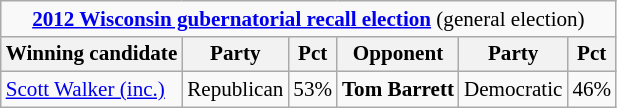<table class="wikitable" style="font-size:88%">
<tr>
<td colspan=10 style="text-align:center;"><strong><a href='#'>2012 Wisconsin gubernatorial recall election</a></strong> (general election)</td>
</tr>
<tr>
<th>Winning candidate</th>
<th>Party</th>
<th>Pct</th>
<th>Opponent</th>
<th>Party</th>
<th>Pct</th>
</tr>
<tr>
<td><a href='#'>Scott Walker (inc.)</a></td>
<td>Republican</td>
<td>53%</td>
<td><strong>Tom Barrett</strong></td>
<td>Democratic</td>
<td>46%</td>
</tr>
</table>
